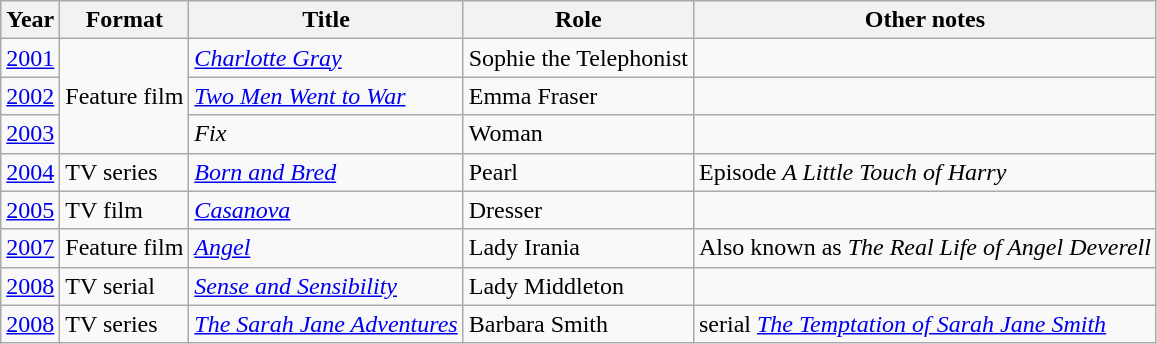<table class="wikitable">
<tr>
<th>Year</th>
<th>Format</th>
<th>Title</th>
<th>Role</th>
<th>Other notes</th>
</tr>
<tr>
<td><a href='#'>2001</a></td>
<td rowspan="3">Feature film</td>
<td><em><a href='#'>Charlotte Gray</a></em></td>
<td>Sophie the Telephonist</td>
<td></td>
</tr>
<tr>
<td><a href='#'>2002</a></td>
<td><em><a href='#'>Two Men Went to War</a></em></td>
<td>Emma Fraser</td>
<td></td>
</tr>
<tr>
<td><a href='#'>2003</a></td>
<td><em>Fix</em></td>
<td>Woman</td>
<td></td>
</tr>
<tr>
<td><a href='#'>2004</a></td>
<td>TV series</td>
<td><em><a href='#'>Born and Bred</a></em></td>
<td>Pearl</td>
<td>Episode <em>A Little Touch of Harry</em></td>
</tr>
<tr>
<td><a href='#'>2005</a></td>
<td>TV film</td>
<td><em><a href='#'>Casanova</a></em></td>
<td>Dresser</td>
<td></td>
</tr>
<tr>
<td><a href='#'>2007</a></td>
<td>Feature film</td>
<td><em><a href='#'>Angel</a></em></td>
<td>Lady Irania</td>
<td>Also known as <em>The Real Life of Angel Deverell</em></td>
</tr>
<tr>
<td><a href='#'>2008</a></td>
<td>TV serial</td>
<td><em><a href='#'>Sense and Sensibility</a></em></td>
<td>Lady Middleton</td>
<td></td>
</tr>
<tr>
<td><a href='#'>2008</a></td>
<td>TV series</td>
<td><em><a href='#'>The Sarah Jane Adventures</a></em></td>
<td>Barbara Smith</td>
<td>serial <em><a href='#'>The Temptation of Sarah Jane Smith</a></em></td>
</tr>
</table>
